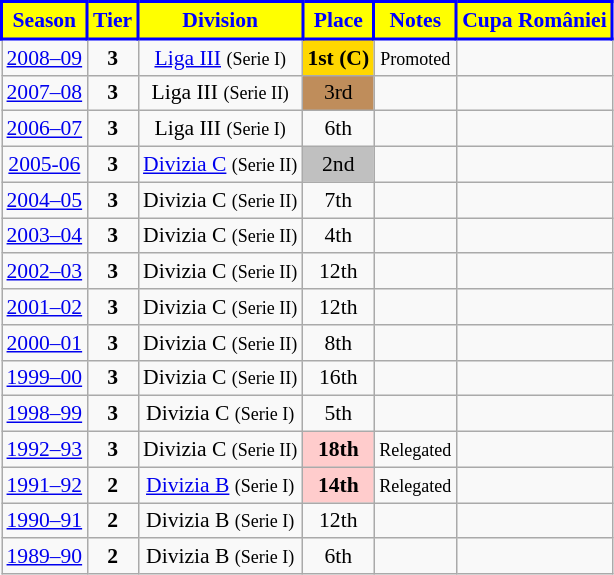<table class="wikitable" style="text-align:center; font-size:90%">
<tr>
<th style="background:#FFFF00;color:#0000FF;border:2px solid #0000FF">Season</th>
<th style="background:#FFFF00;color:#0000FF;border:2px solid #0000FF">Tier</th>
<th style="background:#FFFF00;color:#0000FF;border:2px solid #0000FF">Division</th>
<th style="background:#FFFF00;color:#0000FF;border:2px solid #0000FF">Place</th>
<th style="background:#FFFF00;color:#0000FF;border:2px solid #0000FF">Notes</th>
<th style="background:#FFFF00;color:#0000FF;border:2px solid #0000FF">Cupa României</th>
</tr>
<tr>
<td><a href='#'>2008–09</a></td>
<td><strong>3</strong></td>
<td><a href='#'>Liga III</a> <small>(Serie I)</small></td>
<td align=center bgcolor=gold><strong>1st (C)</strong></td>
<td><small>Promoted</small></td>
<td></td>
</tr>
<tr>
<td><a href='#'>2007–08</a></td>
<td><strong>3</strong></td>
<td>Liga III <small>(Serie II)</small></td>
<td align=center bgcolor=#BF8D5B>3rd</td>
<td></td>
<td></td>
</tr>
<tr>
<td><a href='#'>2006–07</a></td>
<td><strong>3</strong></td>
<td>Liga III <small>(Serie I)</small></td>
<td>6th</td>
<td></td>
<td></td>
</tr>
<tr>
<td><a href='#'>2005-06</a></td>
<td><strong>3</strong></td>
<td><a href='#'>Divizia C</a> <small>(Serie II)</small></td>
<td align=center bgcolor=silver>2nd</td>
<td></td>
<td></td>
</tr>
<tr>
<td><a href='#'>2004–05</a></td>
<td><strong>3</strong></td>
<td>Divizia C <small>(Serie II)</small></td>
<td>7th</td>
<td></td>
<td></td>
</tr>
<tr>
<td><a href='#'>2003–04</a></td>
<td><strong>3</strong></td>
<td>Divizia C <small>(Serie II)</small></td>
<td>4th</td>
<td></td>
<td></td>
</tr>
<tr>
<td><a href='#'>2002–03</a></td>
<td><strong>3</strong></td>
<td>Divizia C <small>(Serie II)</small></td>
<td>12th</td>
<td></td>
<td></td>
</tr>
<tr>
<td><a href='#'>2001–02</a></td>
<td><strong>3</strong></td>
<td>Divizia C <small>(Serie II)</small></td>
<td>12th</td>
<td></td>
<td></td>
</tr>
<tr>
<td><a href='#'>2000–01</a></td>
<td><strong>3</strong></td>
<td>Divizia C <small>(Serie II)</small></td>
<td>8th</td>
<td></td>
<td></td>
</tr>
<tr>
<td><a href='#'>1999–00</a></td>
<td><strong>3</strong></td>
<td>Divizia C <small>(Serie II)</small></td>
<td>16th</td>
<td></td>
<td></td>
</tr>
<tr>
<td><a href='#'>1998–99</a></td>
<td><strong>3</strong></td>
<td>Divizia C <small>(Serie I)</small></td>
<td>5th</td>
<td></td>
<td></td>
</tr>
<tr>
<td><a href='#'>1992–93</a></td>
<td><strong>3</strong></td>
<td>Divizia C <small>(Serie II)</small></td>
<td align=center bgcolor=#FFCCCC><strong>18th</strong></td>
<td><small>Relegated</small></td>
<td></td>
</tr>
<tr>
<td><a href='#'>1991–92</a></td>
<td><strong>2</strong></td>
<td><a href='#'>Divizia B</a> <small>(Serie I)</small></td>
<td align=center bgcolor=#FFCCCC><strong>14th</strong></td>
<td><small>Relegated</small></td>
<td></td>
</tr>
<tr>
<td><a href='#'>1990–91</a></td>
<td><strong>2</strong></td>
<td>Divizia B <small>(Serie I)</small></td>
<td>12th</td>
<td></td>
<td></td>
</tr>
<tr>
<td><a href='#'>1989–90</a></td>
<td><strong>2</strong></td>
<td>Divizia B <small>(Serie I)</small></td>
<td>6th</td>
<td></td>
<td></td>
</tr>
</table>
